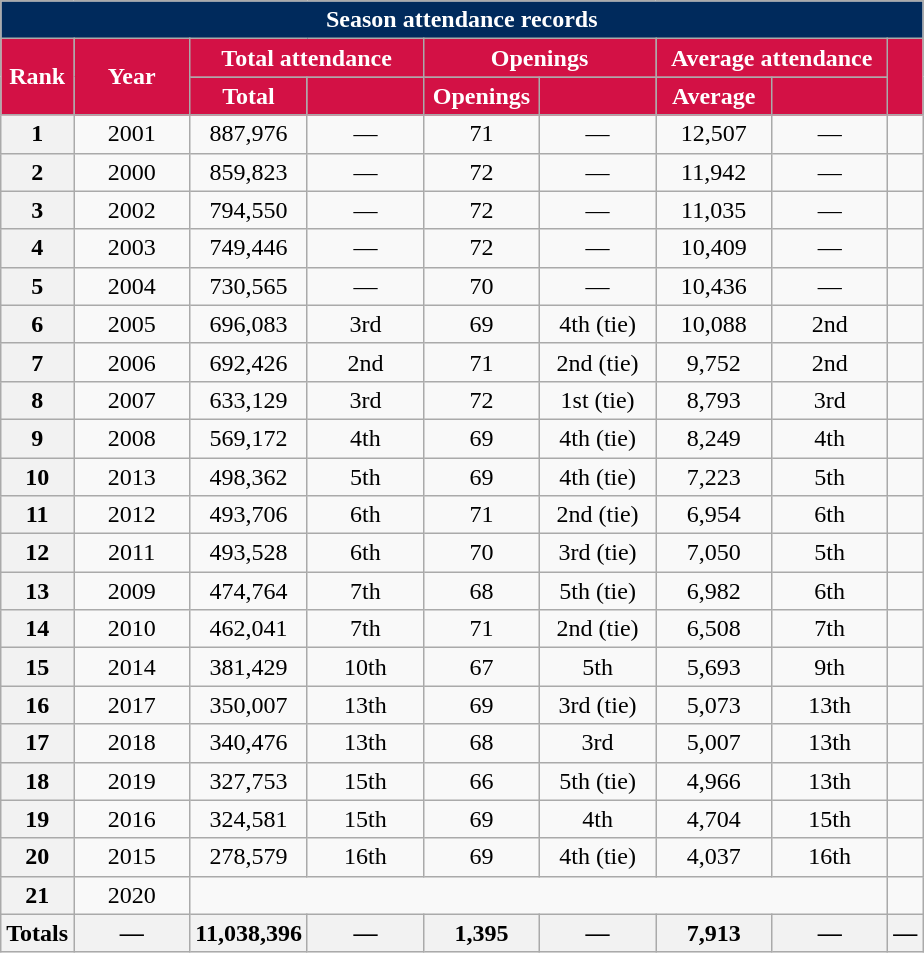<table class="wikitable sortable plainrowheaders" style="text-align:center">
<tr>
<th colspan="9" scope="col" style="background:#002a5c; color:#FFFFFF"><strong>Season attendance records</strong></th>
</tr>
<tr>
<th rowspan="2" scope="col" style="background-color:#d31145; color:#FFFFFF">Rank</th>
<th rowspan="2" scope="col" width="70px" style="background-color:#d31145; color:#FFFFFF">Year</th>
<th colspan="2" scope="col" style="background:#d31145; color:#FFFFFF">Total attendance</th>
<th colspan="2" scope="col" style="background:#d31145; color:#FFFFFF">Openings</th>
<th colspan="2" scope="col" style="background:#d31145; color:#FFFFFF">Average attendance</th>
<th class="unsortable" scope="col" rowspan="2" style="background:#d31145; color:#FFFFFF"></th>
</tr>
<tr>
<th width="70px" scope="col" style="background-color:#d31145; color:#FFFFFF">Total</th>
<th width="70px" scope="col" style="background-color:#d31145; color:#FFFFFF"></th>
<th width="70px" scope="col" style="background-color:#d31145; color:#FFFFFF">Openings</th>
<th width="70px" scope="col" style="background-color:#d31145; color:#FFFFFF"></th>
<th width="70px" scope="col" style="background-color:#d31145; color:#FFFFFF">Average</th>
<th width="70px" scope="col" style="background-color:#d31145; color:#FFFFFF"></th>
</tr>
<tr>
<th scope="row" style="text-align:center">1</th>
<td>2001</td>
<td>887,976</td>
<td>—</td>
<td>71</td>
<td>—</td>
<td>12,507</td>
<td>—</td>
<td></td>
</tr>
<tr>
<th scope="row" style="text-align:center">2</th>
<td>2000</td>
<td>859,823</td>
<td>—</td>
<td>72</td>
<td>—</td>
<td>11,942</td>
<td>—</td>
<td></td>
</tr>
<tr>
<th scope="row" style="text-align:center">3</th>
<td>2002</td>
<td>794,550</td>
<td>—</td>
<td>72</td>
<td>—</td>
<td>11,035</td>
<td>—</td>
<td></td>
</tr>
<tr>
<th scope="row" style="text-align:center">4</th>
<td>2003</td>
<td>749,446</td>
<td>—</td>
<td>72</td>
<td>—</td>
<td>10,409</td>
<td>—</td>
<td></td>
</tr>
<tr>
<th scope="row" style="text-align:center">5</th>
<td>2004</td>
<td>730,565</td>
<td>—</td>
<td>70</td>
<td>—</td>
<td>10,436</td>
<td>—</td>
<td></td>
</tr>
<tr>
<th scope="row" style="text-align:center">6</th>
<td>2005</td>
<td>696,083</td>
<td>3rd</td>
<td>69</td>
<td>4th (tie)</td>
<td>10,088</td>
<td>2nd</td>
<td></td>
</tr>
<tr>
<th scope="row" style="text-align:center">7</th>
<td>2006</td>
<td>692,426</td>
<td>2nd</td>
<td>71</td>
<td>2nd (tie)</td>
<td>9,752</td>
<td>2nd</td>
<td></td>
</tr>
<tr>
<th scope="row" style="text-align:center">8</th>
<td>2007</td>
<td>633,129</td>
<td>3rd</td>
<td>72</td>
<td>1st (tie)</td>
<td>8,793</td>
<td>3rd</td>
<td></td>
</tr>
<tr>
<th scope="row" style="text-align:center">9</th>
<td>2008</td>
<td>569,172</td>
<td>4th</td>
<td>69</td>
<td>4th (tie)</td>
<td>8,249</td>
<td>4th</td>
<td></td>
</tr>
<tr>
<th scope="row" style="text-align:center">10</th>
<td>2013</td>
<td>498,362</td>
<td>5th</td>
<td>69</td>
<td>4th (tie)</td>
<td>7,223</td>
<td>5th</td>
<td></td>
</tr>
<tr>
<th scope="row" style="text-align:center">11</th>
<td>2012</td>
<td>493,706</td>
<td>6th</td>
<td>71</td>
<td>2nd (tie)</td>
<td>6,954</td>
<td>6th</td>
<td></td>
</tr>
<tr>
<th scope="row" style="text-align:center">12</th>
<td>2011</td>
<td>493,528</td>
<td>6th</td>
<td>70</td>
<td>3rd (tie)</td>
<td>7,050</td>
<td>5th</td>
<td></td>
</tr>
<tr>
<th scope="row" style="text-align:center">13</th>
<td>2009</td>
<td>474,764</td>
<td>7th</td>
<td>68</td>
<td>5th (tie)</td>
<td>6,982</td>
<td>6th</td>
<td></td>
</tr>
<tr>
<th scope="row" style="text-align:center">14</th>
<td>2010</td>
<td>462,041</td>
<td>7th</td>
<td>71</td>
<td>2nd (tie)</td>
<td>6,508</td>
<td>7th</td>
<td></td>
</tr>
<tr>
<th scope="row" style="text-align:center">15</th>
<td>2014</td>
<td>381,429</td>
<td>10th</td>
<td>67</td>
<td>5th</td>
<td>5,693</td>
<td>9th</td>
<td></td>
</tr>
<tr>
<th scope="row" style="text-align:center">16</th>
<td>2017</td>
<td>350,007</td>
<td>13th</td>
<td>69</td>
<td>3rd (tie)</td>
<td>5,073</td>
<td>13th</td>
<td></td>
</tr>
<tr>
<th scope="row" style="text-align:center">17</th>
<td>2018</td>
<td>340,476</td>
<td>13th</td>
<td>68</td>
<td>3rd</td>
<td>5,007</td>
<td>13th</td>
<td></td>
</tr>
<tr>
<th scope="row" style="text-align:center">18</th>
<td>2019</td>
<td>327,753</td>
<td>15th</td>
<td>66</td>
<td>5th (tie)</td>
<td>4,966</td>
<td>13th</td>
<td></td>
</tr>
<tr>
<th scope="row" style="text-align:center">19</th>
<td>2016</td>
<td>324,581</td>
<td>15th</td>
<td>69</td>
<td>4th</td>
<td>4,704</td>
<td>15th</td>
<td></td>
</tr>
<tr>
<th scope="row" style="text-align:center">20</th>
<td>2015</td>
<td>278,579</td>
<td>16th</td>
<td>69</td>
<td>4th (tie)</td>
<td>4,037</td>
<td>16th</td>
<td></td>
</tr>
<tr>
<th scope="row" style="text-align:center">21</th>
<td>2020</td>
<td colspan="6"></td>
<td></td>
</tr>
<tr class="sortbottom">
<th scope="row" style="text-align:center"><strong>Totals</strong></th>
<th>—</th>
<th>11,038,396</th>
<th>—</th>
<th>1,395</th>
<th>—</th>
<th>7,913</th>
<th>—</th>
<th>—</th>
</tr>
</table>
